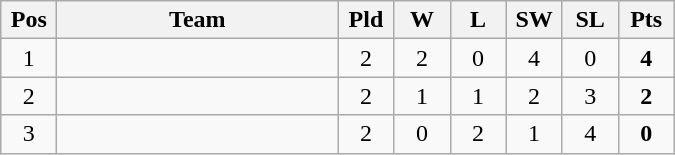<table class="wikitable" style="text-align: center;">
<tr>
<th width="30">Pos</th>
<th width="180">Team</th>
<th width="30">Pld</th>
<th width="30">W</th>
<th width="30">L</th>
<th width="30">SW</th>
<th width="30">SL</th>
<th width="30">Pts</th>
</tr>
<tr>
<td>1</td>
<td align="left"></td>
<td>2</td>
<td>2</td>
<td>0</td>
<td>4</td>
<td>0</td>
<td><strong>4</strong></td>
</tr>
<tr>
<td>2</td>
<td align="left"></td>
<td>2</td>
<td>1</td>
<td>1</td>
<td>2</td>
<td>3</td>
<td><strong>2</strong></td>
</tr>
<tr>
<td>3</td>
<td align="left"></td>
<td>2</td>
<td>0</td>
<td>2</td>
<td>1</td>
<td>4</td>
<td><strong>0</strong></td>
</tr>
</table>
